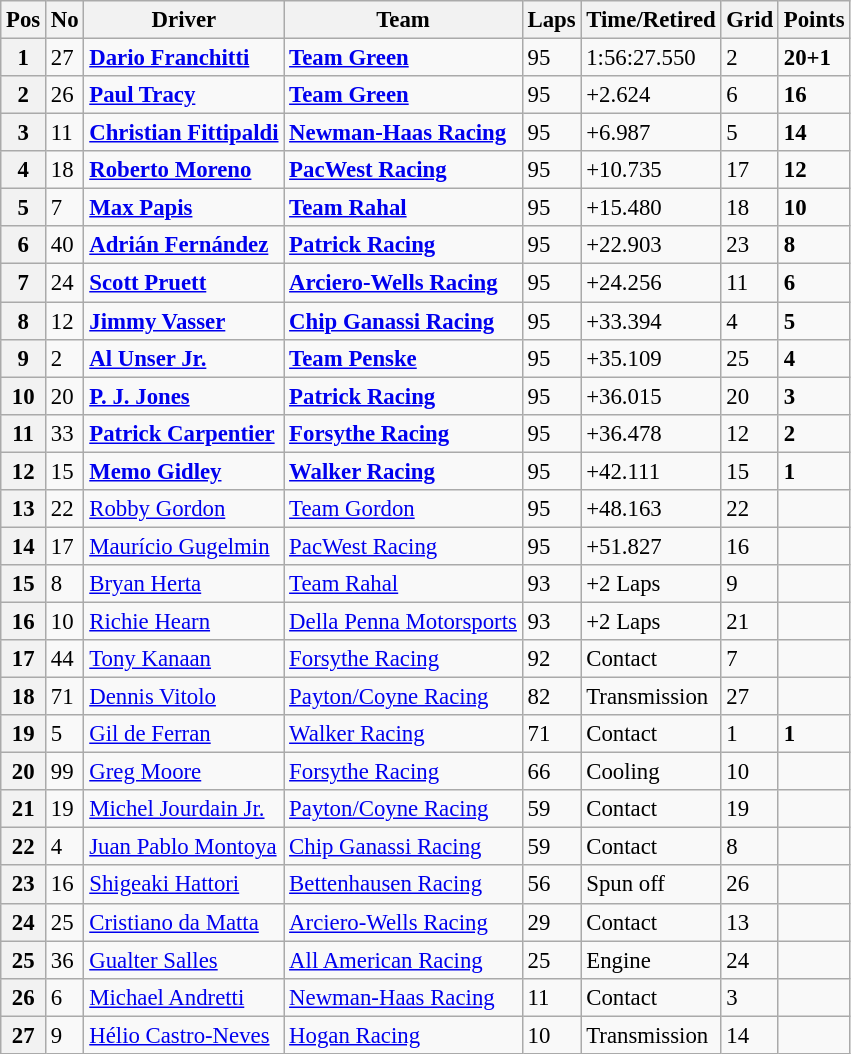<table class="wikitable" style="font-size:95%;">
<tr>
<th>Pos</th>
<th>No</th>
<th>Driver</th>
<th>Team</th>
<th>Laps</th>
<th>Time/Retired</th>
<th>Grid</th>
<th>Points</th>
</tr>
<tr>
<th>1</th>
<td>27</td>
<td> <strong><a href='#'>Dario Franchitti</a></strong></td>
<td><strong><a href='#'>Team Green</a></strong></td>
<td>95</td>
<td>1:56:27.550</td>
<td>2</td>
<td><strong>20+1</strong></td>
</tr>
<tr>
<th>2</th>
<td>26</td>
<td> <strong><a href='#'>Paul Tracy</a></strong></td>
<td><strong><a href='#'>Team Green</a></strong></td>
<td>95</td>
<td>+2.624</td>
<td>6</td>
<td><strong>16</strong></td>
</tr>
<tr>
<th>3</th>
<td>11</td>
<td> <strong><a href='#'>Christian Fittipaldi</a></strong></td>
<td><strong><a href='#'>Newman-Haas Racing</a></strong></td>
<td>95</td>
<td>+6.987</td>
<td>5</td>
<td><strong>14</strong></td>
</tr>
<tr>
<th>4</th>
<td>18</td>
<td> <strong><a href='#'>Roberto Moreno</a></strong></td>
<td><strong><a href='#'>PacWest Racing</a></strong></td>
<td>95</td>
<td>+10.735</td>
<td>17</td>
<td><strong>12</strong></td>
</tr>
<tr>
<th>5</th>
<td>7</td>
<td> <strong><a href='#'>Max Papis</a></strong></td>
<td><strong><a href='#'>Team Rahal</a></strong></td>
<td>95</td>
<td>+15.480</td>
<td>18</td>
<td><strong>10</strong></td>
</tr>
<tr>
<th>6</th>
<td>40</td>
<td> <strong><a href='#'>Adrián Fernández</a></strong></td>
<td><strong><a href='#'>Patrick Racing</a></strong></td>
<td>95</td>
<td>+22.903</td>
<td>23</td>
<td><strong>8</strong></td>
</tr>
<tr>
<th>7</th>
<td>24</td>
<td> <strong><a href='#'>Scott Pruett</a></strong></td>
<td><strong><a href='#'>Arciero-Wells Racing</a></strong></td>
<td>95</td>
<td>+24.256</td>
<td>11</td>
<td><strong>6</strong></td>
</tr>
<tr>
<th>8</th>
<td>12</td>
<td> <strong><a href='#'>Jimmy Vasser</a></strong></td>
<td><strong><a href='#'>Chip Ganassi Racing</a></strong></td>
<td>95</td>
<td>+33.394</td>
<td>4</td>
<td><strong>5</strong></td>
</tr>
<tr>
<th>9</th>
<td>2</td>
<td> <strong><a href='#'>Al Unser Jr.</a></strong></td>
<td><strong><a href='#'>Team Penske</a></strong></td>
<td>95</td>
<td>+35.109</td>
<td>25</td>
<td><strong>4</strong></td>
</tr>
<tr>
<th>10</th>
<td>20</td>
<td> <strong><a href='#'>P. J. Jones</a></strong></td>
<td><strong><a href='#'>Patrick Racing</a></strong></td>
<td>95</td>
<td>+36.015</td>
<td>20</td>
<td><strong>3</strong></td>
</tr>
<tr>
<th>11</th>
<td>33</td>
<td> <strong><a href='#'>Patrick Carpentier</a></strong></td>
<td><strong><a href='#'>Forsythe Racing</a></strong></td>
<td>95</td>
<td>+36.478</td>
<td>12</td>
<td><strong>2</strong></td>
</tr>
<tr>
<th>12</th>
<td>15</td>
<td> <strong><a href='#'>Memo Gidley</a></strong></td>
<td><strong><a href='#'>Walker Racing</a></strong></td>
<td>95</td>
<td>+42.111</td>
<td>15</td>
<td><strong>1</strong></td>
</tr>
<tr>
<th>13</th>
<td>22</td>
<td> <a href='#'>Robby Gordon</a></td>
<td><a href='#'>Team Gordon</a></td>
<td>95</td>
<td>+48.163</td>
<td>22</td>
<td></td>
</tr>
<tr>
<th>14</th>
<td>17</td>
<td> <a href='#'>Maurício Gugelmin</a></td>
<td><a href='#'>PacWest Racing</a></td>
<td>95</td>
<td>+51.827</td>
<td>16</td>
<td></td>
</tr>
<tr>
<th>15</th>
<td>8</td>
<td> <a href='#'>Bryan Herta</a></td>
<td><a href='#'>Team Rahal</a></td>
<td>93</td>
<td>+2 Laps</td>
<td>9</td>
<td></td>
</tr>
<tr>
<th>16</th>
<td>10</td>
<td> <a href='#'>Richie Hearn</a></td>
<td><a href='#'>Della Penna Motorsports</a></td>
<td>93</td>
<td>+2 Laps</td>
<td>21</td>
<td></td>
</tr>
<tr>
<th>17</th>
<td>44</td>
<td> <a href='#'>Tony Kanaan</a></td>
<td><a href='#'>Forsythe Racing</a></td>
<td>92</td>
<td>Contact</td>
<td>7</td>
<td></td>
</tr>
<tr>
<th>18</th>
<td>71</td>
<td> <a href='#'>Dennis Vitolo</a></td>
<td><a href='#'>Payton/Coyne Racing</a></td>
<td>82</td>
<td>Transmission</td>
<td>27</td>
<td></td>
</tr>
<tr>
<th>19</th>
<td>5</td>
<td> <a href='#'>Gil de Ferran</a></td>
<td><a href='#'>Walker Racing</a></td>
<td>71</td>
<td>Contact</td>
<td>1</td>
<td><strong>1</strong></td>
</tr>
<tr>
<th>20</th>
<td>99</td>
<td> <a href='#'>Greg Moore</a></td>
<td><a href='#'>Forsythe Racing</a></td>
<td>66</td>
<td>Cooling</td>
<td>10</td>
<td></td>
</tr>
<tr>
<th>21</th>
<td>19</td>
<td> <a href='#'>Michel Jourdain Jr.</a></td>
<td><a href='#'>Payton/Coyne Racing</a></td>
<td>59</td>
<td>Contact</td>
<td>19</td>
<td></td>
</tr>
<tr>
<th>22</th>
<td>4</td>
<td> <a href='#'>Juan Pablo Montoya</a></td>
<td><a href='#'>Chip Ganassi Racing</a></td>
<td>59</td>
<td>Contact</td>
<td>8</td>
<td></td>
</tr>
<tr>
<th>23</th>
<td>16</td>
<td> <a href='#'>Shigeaki Hattori</a></td>
<td><a href='#'>Bettenhausen Racing</a></td>
<td>56</td>
<td>Spun off</td>
<td>26</td>
<td></td>
</tr>
<tr>
<th>24</th>
<td>25</td>
<td> <a href='#'>Cristiano da Matta</a></td>
<td><a href='#'>Arciero-Wells Racing</a></td>
<td>29</td>
<td>Contact</td>
<td>13</td>
<td></td>
</tr>
<tr>
<th>25</th>
<td>36</td>
<td> <a href='#'>Gualter Salles</a></td>
<td><a href='#'>All American Racing</a></td>
<td>25</td>
<td>Engine</td>
<td>24</td>
<td></td>
</tr>
<tr>
<th>26</th>
<td>6</td>
<td> <a href='#'>Michael Andretti</a></td>
<td><a href='#'>Newman-Haas Racing</a></td>
<td>11</td>
<td>Contact</td>
<td>3</td>
<td></td>
</tr>
<tr>
<th>27</th>
<td>9</td>
<td> <a href='#'>Hélio Castro-Neves</a></td>
<td><a href='#'>Hogan Racing</a></td>
<td>10</td>
<td>Transmission</td>
<td>14</td>
<td></td>
</tr>
</table>
